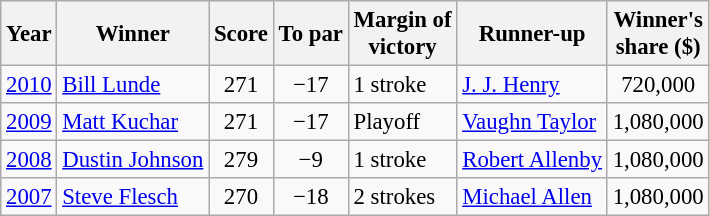<table class="wikitable" style="font-size: 95%;">
<tr>
<th>Year</th>
<th>Winner</th>
<th>Score</th>
<th>To par</th>
<th>Margin of<br>victory</th>
<th>Runner-up</th>
<th>Winner's<br>share ($)</th>
</tr>
<tr>
<td><a href='#'>2010</a></td>
<td> <a href='#'>Bill Lunde</a></td>
<td align=center>271</td>
<td align=center>−17</td>
<td>1 stroke</td>
<td> <a href='#'>J. J. Henry</a></td>
<td align=center>720,000</td>
</tr>
<tr>
<td><a href='#'>2009</a></td>
<td> <a href='#'>Matt Kuchar</a></td>
<td align=center>271</td>
<td align=center>−17</td>
<td>Playoff</td>
<td> <a href='#'>Vaughn Taylor</a></td>
<td align=center>1,080,000</td>
</tr>
<tr>
<td><a href='#'>2008</a></td>
<td> <a href='#'>Dustin Johnson</a></td>
<td align=center>279</td>
<td align=center>−9</td>
<td>1 stroke</td>
<td> <a href='#'>Robert Allenby</a></td>
<td align=center>1,080,000</td>
</tr>
<tr>
<td><a href='#'>2007</a></td>
<td> <a href='#'>Steve Flesch</a></td>
<td align=center>270</td>
<td align=center>−18</td>
<td>2 strokes</td>
<td> <a href='#'>Michael Allen</a></td>
<td align=center>1,080,000</td>
</tr>
</table>
